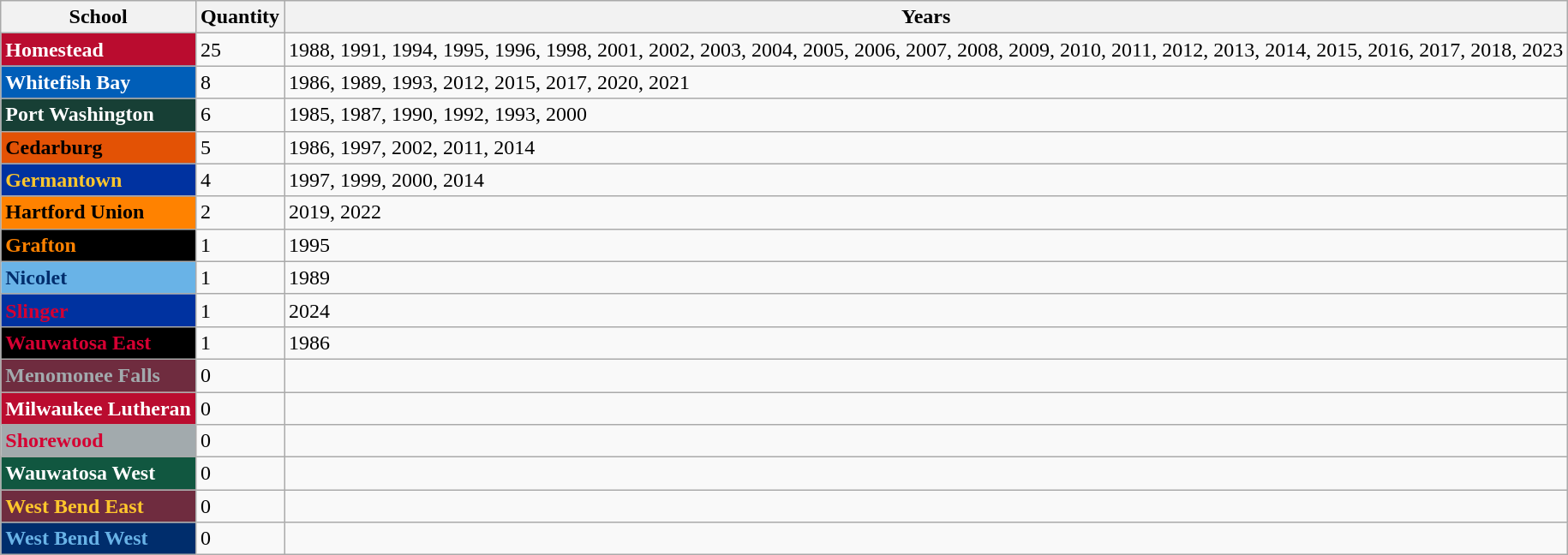<table class="wikitable">
<tr>
<th>School</th>
<th>Quantity</th>
<th>Years</th>
</tr>
<tr>
<td style="background: #ba0c2f; color: white"><strong>Homestead</strong></td>
<td>25</td>
<td>1988, 1991, 1994, 1995, 1996, 1998, 2001, 2002, 2003, 2004, 2005, 2006, 2007, 2008, 2009, 2010, 2011, 2012, 2013, 2014, 2015, 2016, 2017, 2018, 2023</td>
</tr>
<tr>
<td style="background: #005eb8; color: white"><strong>Whitefish Bay</strong></td>
<td>8</td>
<td>1986, 1989, 1993, 2012, 2015, 2017, 2020, 2021</td>
</tr>
<tr>
<td style="background: #173f35; color: white"><strong>Port Washington</strong></td>
<td>6</td>
<td>1985, 1987, 1990, 1992, 1993, 2000</td>
</tr>
<tr>
<td style="background: #e35205; color: black"><strong>Cedarburg</strong></td>
<td>5</td>
<td>1986, 1997, 2002, 2011, 2014</td>
</tr>
<tr>
<td style="background: #0032a0; color: #ffc72c"><strong>Germantown</strong></td>
<td>4</td>
<td>1997, 1999, 2000, 2014</td>
</tr>
<tr>
<td style="background: #ff8200; color: black"><strong>Hartford Union</strong></td>
<td>2</td>
<td>2019, 2022</td>
</tr>
<tr>
<td style="background: black; color: #ff8200"><strong>Grafton</strong></td>
<td>1</td>
<td>1995</td>
</tr>
<tr>
<td style="background: #69b3e7; color: #002d6c"><strong>Nicolet</strong></td>
<td>1</td>
<td>1989</td>
</tr>
<tr>
<td style="background: #0032a0; color: #d50032"><strong>Slinger</strong></td>
<td>1</td>
<td>2024</td>
</tr>
<tr>
<td style="background: black; color: #d50032"><strong>Wauwatosa East</strong></td>
<td>1</td>
<td>1986</td>
</tr>
<tr>
<td style="background: #6f2c3f; color: #a2aaad"><strong>Menomonee Falls</strong></td>
<td>0</td>
<td></td>
</tr>
<tr>
<td style="background: #ba0c2f; color: white"><strong>Milwaukee Lutheran</strong></td>
<td>0</td>
<td></td>
</tr>
<tr>
<td style="background: #a2aaad; color: #d50032"><strong>Shorewood</strong></td>
<td>0</td>
<td></td>
</tr>
<tr>
<td style="background: #115740; color: white"><strong>Wauwatosa West</strong></td>
<td>0</td>
<td></td>
</tr>
<tr>
<td style="background: #6f2c3f; color: #ffc72c"><strong>West Bend East</strong></td>
<td>0</td>
<td></td>
</tr>
<tr>
<td style="background: #002d6c; color: #69b3e7"><strong>West Bend West</strong></td>
<td>0</td>
<td></td>
</tr>
</table>
